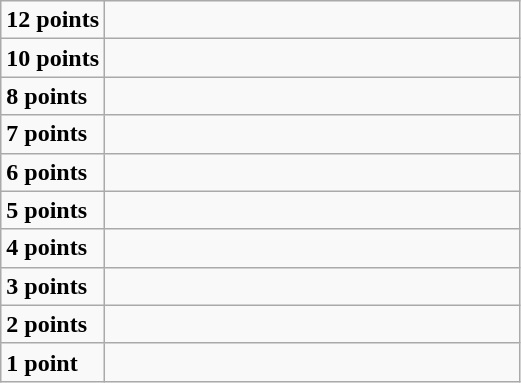<table class="wikitable">
<tr>
<td width="20%"><strong>12 points</strong></td>
<td></td>
</tr>
<tr>
<td width="20%"><strong>10 points</strong></td>
<td></td>
</tr>
<tr>
<td width="20%"><strong>8 points</strong></td>
<td></td>
</tr>
<tr>
<td width="20%"><strong>7 points</strong></td>
<td></td>
</tr>
<tr>
<td width="20%"><strong>6 points</strong></td>
<td></td>
</tr>
<tr>
<td width="20%"><strong>5 points</strong></td>
<td></td>
</tr>
<tr>
<td width="20%"><strong>4 points</strong></td>
<td></td>
</tr>
<tr>
<td width="20%"><strong>3 points</strong></td>
<td></td>
</tr>
<tr>
<td width="20%"><strong>2 points</strong></td>
<td></td>
</tr>
<tr>
<td width="20%"><strong>1 point</strong></td>
<td></td>
</tr>
</table>
